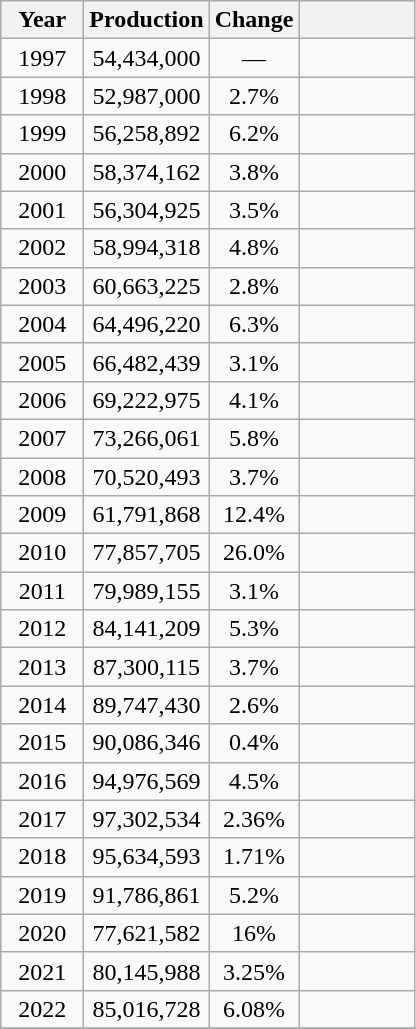<table class="wikitable sortable">
<tr>
<th width="48">Year</th>
<th width="67">Production</th>
<th width="52">Change</th>
<th width="70"></th>
</tr>
<tr style="text-align:center">
<td>1997</td>
<td>54,434,000</td>
<td>—</td>
<td></td>
</tr>
<tr style="text-align:center" style="text-align:center">
<td>1998</td>
<td>52,987,000</td>
<td> 2.7%</td>
<td></td>
</tr>
<tr style="text-align:center">
<td>1999</td>
<td>56,258,892</td>
<td> 6.2%</td>
<td></td>
</tr>
<tr style="text-align:center">
<td>2000</td>
<td>58,374,162</td>
<td> 3.8%</td>
<td></td>
</tr>
<tr style="text-align:center">
<td>2001</td>
<td>56,304,925</td>
<td> 3.5%</td>
<td></td>
</tr>
<tr style="text-align:center">
<td>2002</td>
<td>58,994,318</td>
<td> 4.8%</td>
<td></td>
</tr>
<tr style="text-align:center">
<td>2003</td>
<td>60,663,225</td>
<td> 2.8%</td>
<td></td>
</tr>
<tr style="text-align:center">
<td>2004</td>
<td>64,496,220</td>
<td> 6.3%</td>
<td></td>
</tr>
<tr style="text-align:center">
<td>2005</td>
<td>66,482,439</td>
<td> 3.1%</td>
<td></td>
</tr>
<tr style="text-align:center">
<td>2006</td>
<td>69,222,975</td>
<td> 4.1%</td>
<td></td>
</tr>
<tr style="text-align:center">
<td>2007</td>
<td>73,266,061</td>
<td> 5.8%</td>
<td></td>
</tr>
<tr style="text-align:center">
<td>2008</td>
<td>70,520,493</td>
<td> 3.7%</td>
<td></td>
</tr>
<tr style="text-align:center">
<td>2009</td>
<td>61,791,868</td>
<td> 12.4%</td>
<td></td>
</tr>
<tr style="text-align:center">
<td>2010</td>
<td>77,857,705</td>
<td> 26.0%</td>
<td></td>
</tr>
<tr style="text-align:center">
<td>2011</td>
<td>79,989,155</td>
<td> 3.1%</td>
<td></td>
</tr>
<tr style="text-align:center">
<td>2012</td>
<td>84,141,209</td>
<td> 5.3%</td>
<td></td>
</tr>
<tr style="text-align:center">
<td>2013</td>
<td>87,300,115</td>
<td> 3.7%</td>
<td></td>
</tr>
<tr style="text-align:center">
<td>2014</td>
<td>89,747,430</td>
<td> 2.6%</td>
<td></td>
</tr>
<tr style="text-align:center">
<td>2015</td>
<td>90,086,346</td>
<td> 0.4%</td>
<td></td>
</tr>
<tr style="text-align:center">
<td>2016</td>
<td>94,976,569</td>
<td> 4.5%</td>
<td></td>
</tr>
<tr style="text-align:center">
<td>2017</td>
<td>97,302,534</td>
<td> 2.36%</td>
<td></td>
</tr>
<tr style="text-align:center">
<td>2018</td>
<td>95,634,593</td>
<td> 1.71%</td>
<td></td>
</tr>
<tr style="text-align:center">
<td>2019</td>
<td>91,786,861</td>
<td> 5.2%</td>
<td></td>
</tr>
<tr style="text-align:center">
<td>2020</td>
<td>77,621,582</td>
<td> 16%</td>
<td></td>
</tr>
<tr style="text-align:center">
<td>2021</td>
<td>80,145,988</td>
<td> 3.25%</td>
<td></td>
</tr>
<tr style="text-align:center">
<td>2022</td>
<td>85,016,728</td>
<td> 6.08%</td>
<td></td>
</tr>
<tr style="text-align:center">
</tr>
</table>
